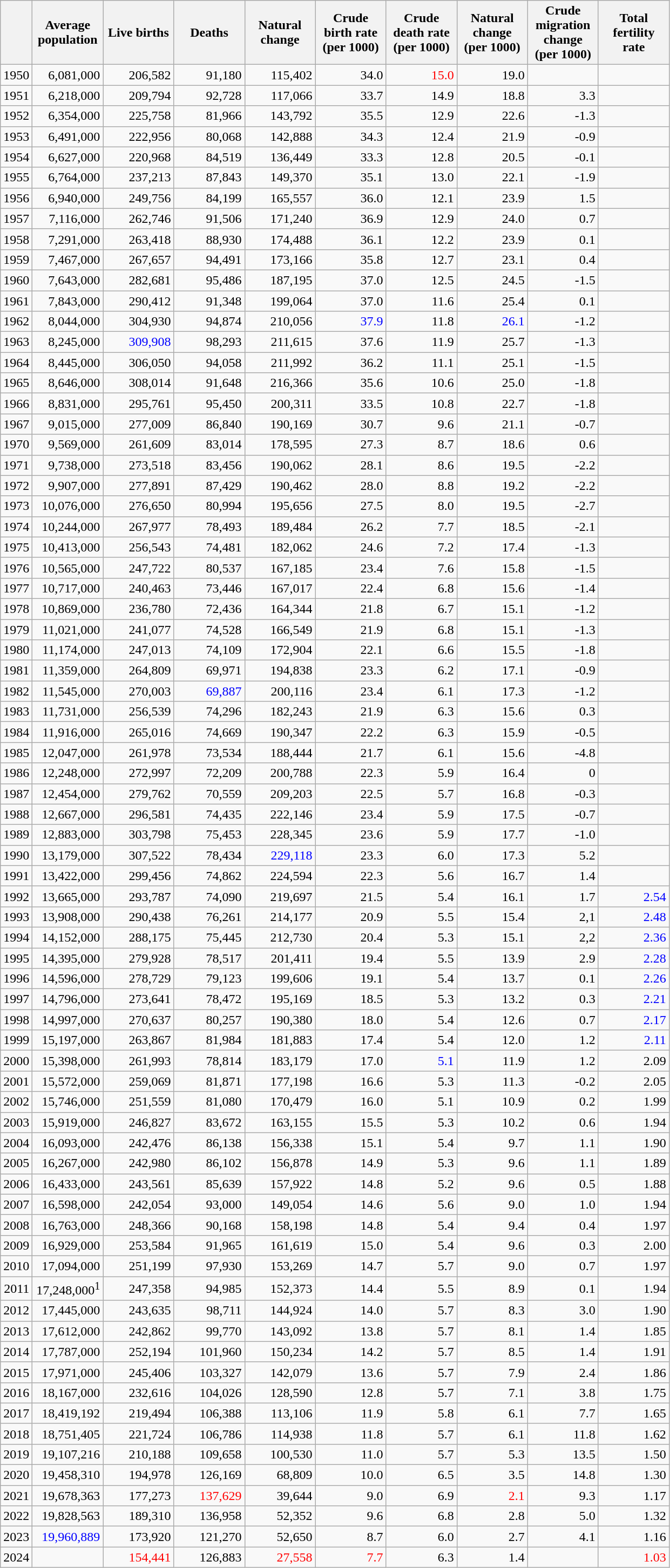<table class="wikitable sortable" style="text-align: right;">
<tr>
<th></th>
<th width="80pt">Average population</th>
<th width="80pt">Live births </th>
<th width="80pt">Deaths</th>
<th width="80pt">Natural change</th>
<th width="80pt">Crude birth rate (per 1000)</th>
<th width="80pt">Crude death rate (per 1000)</th>
<th width="80pt">Natural change (per 1000)</th>
<th width="80pt">Crude migration change (per 1000)</th>
<th width="80pt">Total fertility rate</th>
</tr>
<tr>
<td>1950</td>
<td align="right">6,081,000</td>
<td align="right">206,582</td>
<td align="right">91,180</td>
<td align="right">115,402</td>
<td align="right">34.0</td>
<td style="color: red">15.0</td>
<td align="right">19.0</td>
<td></td>
<td align="right"></td>
</tr>
<tr>
<td>1951</td>
<td align="right">6,218,000</td>
<td align="right">209,794</td>
<td align="right">92,728</td>
<td align="right">117,066</td>
<td align="right">33.7</td>
<td align="right">14.9</td>
<td align="right">18.8</td>
<td>3.3</td>
<td align="right"></td>
</tr>
<tr>
<td>1952</td>
<td align="right">6,354,000</td>
<td align="right">225,758</td>
<td align="right">81,966</td>
<td align="right">143,792</td>
<td align="right">35.5</td>
<td align="right">12.9</td>
<td align="right">22.6</td>
<td>-1.3</td>
<td align="right"></td>
</tr>
<tr>
<td>1953</td>
<td align="right">6,491,000</td>
<td align="right">222,956</td>
<td align="right">80,068</td>
<td align="right">142,888</td>
<td align="right">34.3</td>
<td align="right">12.4</td>
<td align="right">21.9</td>
<td>-0.9</td>
<td align="right"></td>
</tr>
<tr>
<td>1954</td>
<td align="right">6,627,000</td>
<td align="right">220,968</td>
<td align="right">84,519</td>
<td align="right">136,449</td>
<td align="right">33.3</td>
<td align="right">12.8</td>
<td align="right">20.5</td>
<td>-0.1</td>
<td align="right"></td>
</tr>
<tr>
<td>1955</td>
<td align="right">6,764,000</td>
<td align="right">237,213</td>
<td align="right">87,843</td>
<td align="right">149,370</td>
<td align="right">35.1</td>
<td align="right">13.0</td>
<td align="right">22.1</td>
<td>-1.9</td>
<td align="right"></td>
</tr>
<tr>
<td>1956</td>
<td align="right">6,940,000</td>
<td align="right">249,756</td>
<td align="right">84,199</td>
<td align="right">165,557</td>
<td align="right">36.0</td>
<td align="right">12.1</td>
<td align="right">23.9</td>
<td>1.5</td>
<td align="right"></td>
</tr>
<tr>
<td>1957</td>
<td align="right">7,116,000</td>
<td align="right">262,746</td>
<td align="right">91,506</td>
<td align="right">171,240</td>
<td align="right">36.9</td>
<td align="right">12.9</td>
<td align="right">24.0</td>
<td>0.7</td>
<td align="right"></td>
</tr>
<tr>
<td>1958</td>
<td align="right">7,291,000</td>
<td align="right">263,418</td>
<td align="right">88,930</td>
<td align="right">174,488</td>
<td align="right">36.1</td>
<td align="right">12.2</td>
<td align="right">23.9</td>
<td>0.1</td>
<td align="right"></td>
</tr>
<tr>
<td>1959</td>
<td align="right">7,467,000</td>
<td align="right">267,657</td>
<td align="right">94,491</td>
<td align="right">173,166</td>
<td align="right">35.8</td>
<td align="right">12.7</td>
<td align="right">23.1</td>
<td>0.4</td>
<td align="right"></td>
</tr>
<tr>
<td>1960</td>
<td align="right">7,643,000</td>
<td align="right">282,681</td>
<td align="right">95,486</td>
<td align="right">187,195</td>
<td align="right">37.0</td>
<td align="right">12.5</td>
<td align="right">24.5</td>
<td>-1.5</td>
<td align="right"></td>
</tr>
<tr>
<td>1961</td>
<td align="right">7,843,000</td>
<td align="right">290,412</td>
<td align="right">91,348</td>
<td align="right">199,064</td>
<td align="right">37.0</td>
<td align="right">11.6</td>
<td align="right">25.4</td>
<td>0.1</td>
<td align="right"></td>
</tr>
<tr>
<td>1962</td>
<td align="right">8,044,000</td>
<td align="right">304,930</td>
<td align="right">94,874</td>
<td align="right">210,056</td>
<td style="color:blue">37.9</td>
<td align="right">11.8</td>
<td style="color:blue">26.1</td>
<td>-1.2</td>
<td align="right"></td>
</tr>
<tr>
<td>1963</td>
<td align="right">8,245,000</td>
<td style="color:blue;">309,908</td>
<td align="right">98,293</td>
<td align="right">211,615</td>
<td align="right">37.6</td>
<td align="right">11.9</td>
<td align="right">25.7</td>
<td>-1.3</td>
<td align="right"></td>
</tr>
<tr>
<td>1964</td>
<td align="right">8,445,000</td>
<td align="right">306,050</td>
<td align="right">94,058</td>
<td align="right">211,992</td>
<td align="right">36.2</td>
<td align="right">11.1</td>
<td align="right">25.1</td>
<td>-1.5</td>
<td align="right"></td>
</tr>
<tr>
<td>1965</td>
<td align="right">8,646,000</td>
<td align="right">308,014</td>
<td align="right">91,648</td>
<td align="right">216,366</td>
<td align="right">35.6</td>
<td align="right">10.6</td>
<td align="right">25.0</td>
<td>-1.8</td>
<td align="right"></td>
</tr>
<tr>
<td>1966</td>
<td align="right">8,831,000</td>
<td align="right">295,761</td>
<td align="right">95,450</td>
<td align="right">200,311</td>
<td align="right">33.5</td>
<td align="right">10.8</td>
<td align="right">22.7</td>
<td>-1.8</td>
<td align="right"></td>
</tr>
<tr>
<td>1967</td>
<td align="right">9,015,000</td>
<td align="right">277,009</td>
<td align="right">86,840</td>
<td align="right">190,169</td>
<td align="right">30.7</td>
<td align="right">9.6</td>
<td align="right">21.1</td>
<td>-0.7</td>
<td></td>
</tr>
<tr>
<td>1970</td>
<td align="right">9,569,000</td>
<td align="right">261,609</td>
<td align="right">83,014</td>
<td align="right">178,595</td>
<td align="right">27.3</td>
<td align="right">8.7</td>
<td align="right">18.6</td>
<td>0.6</td>
<td align="right"></td>
</tr>
<tr>
<td>1971</td>
<td align="right">9,738,000</td>
<td align="right">273,518</td>
<td align="right">83,456</td>
<td align="right">190,062</td>
<td align="right">28.1</td>
<td align="right">8.6</td>
<td align="right">19.5</td>
<td>-2.2</td>
<td align="right"></td>
</tr>
<tr>
<td>1972</td>
<td align="right">9,907,000</td>
<td align="right">277,891</td>
<td align="right">87,429</td>
<td align="right">190,462</td>
<td align="right">28.0</td>
<td align="right">8.8</td>
<td align="right">19.2</td>
<td>-2.2</td>
<td align="right"></td>
</tr>
<tr>
<td>1973</td>
<td align="right">10,076,000</td>
<td align="right">276,650</td>
<td align="right">80,994</td>
<td align="right">195,656</td>
<td align="right">27.5</td>
<td align="right">8.0</td>
<td align="right">19.5</td>
<td>-2.7</td>
<td align="right"></td>
</tr>
<tr>
<td>1974</td>
<td align="right">10,244,000</td>
<td align="right">267,977</td>
<td align="right">78,493</td>
<td align="right">189,484</td>
<td align="right">26.2</td>
<td align="right">7.7</td>
<td align="right">18.5</td>
<td>-2.1</td>
<td align="right"></td>
</tr>
<tr>
<td>1975</td>
<td align="right">10,413,000</td>
<td align="right">256,543</td>
<td align="right">74,481</td>
<td align="right">182,062</td>
<td align="right">24.6</td>
<td align="right">7.2</td>
<td align="right">17.4</td>
<td>-1.3</td>
<td align="right"></td>
</tr>
<tr>
<td>1976</td>
<td align="right">10,565,000</td>
<td align="right">247,722</td>
<td align="right">80,537</td>
<td align="right">167,185</td>
<td align="right">23.4</td>
<td align="right">7.6</td>
<td align="right">15.8</td>
<td>-1.5</td>
<td align="right"></td>
</tr>
<tr>
<td>1977</td>
<td align="right">10,717,000</td>
<td align="right">240,463</td>
<td align="right">73,446</td>
<td align="right">167,017</td>
<td align="right">22.4</td>
<td align="right">6.8</td>
<td align="right">15.6</td>
<td>-1.4</td>
<td align="right"></td>
</tr>
<tr>
<td>1978</td>
<td align="right">10,869,000</td>
<td align="right">236,780</td>
<td align="right">72,436</td>
<td align="right">164,344</td>
<td align="right">21.8</td>
<td align="right">6.7</td>
<td align="right">15.1</td>
<td>-1.2</td>
<td align="right"></td>
</tr>
<tr>
<td>1979</td>
<td align="right">11,021,000</td>
<td align="right">241,077</td>
<td align="right">74,528</td>
<td align="right">166,549</td>
<td align="right">21.9</td>
<td align="right">6.8</td>
<td align="right">15.1</td>
<td>-1.3</td>
<td align="right"></td>
</tr>
<tr>
<td>1980</td>
<td align="right">11,174,000</td>
<td align="right">247,013</td>
<td align="right">74,109</td>
<td align="right">172,904</td>
<td align="right">22.1</td>
<td align="right">6.6</td>
<td align="right">15.5</td>
<td>-1.8</td>
<td align="right"></td>
</tr>
<tr>
<td>1981</td>
<td align="right">11,359,000</td>
<td align="right">264,809</td>
<td align="right">69,971</td>
<td align="right">194,838</td>
<td align="right">23.3</td>
<td align="right">6.2</td>
<td align="right">17.1</td>
<td>-0.9</td>
<td align="right"></td>
</tr>
<tr>
<td>1982</td>
<td align="right">11,545,000</td>
<td align="right">270,003</td>
<td style="color:blue;">69,887</td>
<td align="right">200,116</td>
<td align="right">23.4</td>
<td align="right">6.1</td>
<td align="right">17.3</td>
<td>-1.2</td>
<td align="right"></td>
</tr>
<tr>
<td>1983</td>
<td align="right">11,731,000</td>
<td align="right">256,539</td>
<td align="right">74,296</td>
<td align="right">182,243</td>
<td align="right">21.9</td>
<td align="right">6.3</td>
<td align="right">15.6</td>
<td>0.3</td>
<td align="right"></td>
</tr>
<tr>
<td>1984</td>
<td align="right">11,916,000</td>
<td align="right">265,016</td>
<td align="right">74,669</td>
<td align="right">190,347</td>
<td align="right">22.2</td>
<td align="right">6.3</td>
<td align="right">15.9</td>
<td>-0.5</td>
<td align="right"></td>
</tr>
<tr>
<td>1985</td>
<td align="right">12,047,000</td>
<td align="right">261,978</td>
<td align="right">73,534</td>
<td align="right">188,444</td>
<td align="right">21.7</td>
<td align="right">6.1</td>
<td align="right">15.6</td>
<td>-4.8</td>
<td align="right"></td>
</tr>
<tr>
<td>1986</td>
<td align="right">12,248,000</td>
<td align="right">272,997</td>
<td align="right">72,209</td>
<td align="right">200,788</td>
<td align="right">22.3</td>
<td align="right">5.9</td>
<td align="right">16.4</td>
<td>0</td>
<td align="right"></td>
</tr>
<tr>
<td>1987</td>
<td align="right">12,454,000</td>
<td align="right">279,762</td>
<td align="right">70,559</td>
<td align="right">209,203</td>
<td align="right">22.5</td>
<td align="right">5.7</td>
<td align="right">16.8</td>
<td>-0.3</td>
<td align="right"></td>
</tr>
<tr>
<td>1988</td>
<td align="right">12,667,000</td>
<td align="right">296,581</td>
<td align="right">74,435</td>
<td align="right">222,146</td>
<td align="right">23.4</td>
<td align="right">5.9</td>
<td align="right">17.5</td>
<td>-0.7</td>
<td align="right"></td>
</tr>
<tr>
<td>1989</td>
<td align="right">12,883,000</td>
<td align="right">303,798</td>
<td align="right">75,453</td>
<td align="right">228,345</td>
<td align="right">23.6</td>
<td align="right">5.9</td>
<td align="right">17.7</td>
<td>-1.0</td>
<td align="right"></td>
</tr>
<tr>
<td>1990</td>
<td align="right">13,179,000</td>
<td align="right">307,522</td>
<td align="right">78,434</td>
<td style="color:blue;">229,118</td>
<td align="right">23.3</td>
<td align="right">6.0</td>
<td align="right">17.3</td>
<td>5.2</td>
<td align="right"></td>
</tr>
<tr>
<td>1991</td>
<td align="right">13,422,000</td>
<td align="right">299,456</td>
<td align="right">74,862</td>
<td align="right">224,594</td>
<td align="right">22.3</td>
<td align="right">5.6</td>
<td align="right">16.7</td>
<td>1.4</td>
<td align="right"></td>
</tr>
<tr>
<td>1992</td>
<td align="right">13,665,000</td>
<td align="right">293,787</td>
<td align="right">74,090</td>
<td align="right">219,697</td>
<td align="right">21.5</td>
<td align="right">5.4</td>
<td align="right">16.1</td>
<td>1.7</td>
<td align="right" style="color: blue">2.54</td>
</tr>
<tr>
<td>1993</td>
<td align="right">13,908,000</td>
<td align="right">290,438</td>
<td align="right">76,261</td>
<td align="right">214,177</td>
<td align="right">20.9</td>
<td align="right">5.5</td>
<td align="right">15.4</td>
<td>2,1</td>
<td align="right" style="color: blue">2.48</td>
</tr>
<tr>
<td>1994</td>
<td align="right">14,152,000</td>
<td align="right">288,175</td>
<td align="right">75,445</td>
<td align="right">212,730</td>
<td align="right">20.4</td>
<td align="right">5.3</td>
<td align="right">15.1</td>
<td>2,2</td>
<td align="right" style="color: blue">2.36</td>
</tr>
<tr>
<td>1995</td>
<td align="right">14,395,000</td>
<td align="right">279,928</td>
<td align="right">78,517</td>
<td align="right">201,411</td>
<td align="right">19.4</td>
<td align="right">5.5</td>
<td align="right">13.9</td>
<td>2.9</td>
<td align="right" style="color: blue">2.28</td>
</tr>
<tr>
<td>1996</td>
<td align="right">14,596,000</td>
<td align="right">278,729</td>
<td align="right">79,123</td>
<td align="right">199,606</td>
<td align="right">19.1</td>
<td align="right">5.4</td>
<td align="right">13.7</td>
<td>0.1</td>
<td align="right" style="color: blue">2.26</td>
</tr>
<tr>
<td>1997</td>
<td align="right">14,796,000</td>
<td align="right">273,641</td>
<td align="right">78,472</td>
<td align="right">195,169</td>
<td align="right">18.5</td>
<td align="right">5.3</td>
<td align="right">13.2</td>
<td>0.3</td>
<td align="right" style="color: blue">2.21</td>
</tr>
<tr>
<td>1998</td>
<td align="right">14,997,000</td>
<td align="right">270,637</td>
<td align="right">80,257</td>
<td align="right">190,380</td>
<td align="right">18.0</td>
<td align="right">5.4</td>
<td align="right">12.6</td>
<td>0.7</td>
<td align="right" style="color: blue">2.17</td>
</tr>
<tr>
<td>1999</td>
<td align="right">15,197,000</td>
<td align="right">263,867</td>
<td align="right">81,984</td>
<td align="right">181,883</td>
<td align="right">17.4</td>
<td align="right">5.4</td>
<td align="right">12.0</td>
<td>1.2</td>
<td align="right" style="color: blue">2.11</td>
</tr>
<tr>
<td>2000</td>
<td align="right">15,398,000</td>
<td align="right">261,993</td>
<td align="right">78,814</td>
<td align="right">183,179</td>
<td align="right">17.0</td>
<td style="color:blue">5.1</td>
<td align="right">11.9</td>
<td>1.2</td>
<td align="right">2.09</td>
</tr>
<tr>
<td>2001</td>
<td align="right">15,572,000</td>
<td align="right">259,069</td>
<td align="right">81,871</td>
<td align="right">177,198</td>
<td align="right">16.6</td>
<td align="right">5.3</td>
<td align="right">11.3</td>
<td>-0.2</td>
<td align="right">2.05</td>
</tr>
<tr>
<td>2002</td>
<td align="right">15,746,000</td>
<td align="right">251,559</td>
<td align="right">81,080</td>
<td align="right">170,479</td>
<td align="right">16.0</td>
<td align="right">5.1</td>
<td align="right">10.9</td>
<td>0.2</td>
<td align="right">1.99</td>
</tr>
<tr>
<td>2003</td>
<td align="right">15,919,000</td>
<td align="right">246,827</td>
<td align="right">83,672</td>
<td align="right">163,155</td>
<td align="right">15.5</td>
<td align="right">5.3</td>
<td align="right">10.2</td>
<td>0.6</td>
<td align="right">1.94</td>
</tr>
<tr>
<td>2004</td>
<td align="right">16,093,000</td>
<td align="right">242,476</td>
<td align="right">86,138</td>
<td align="right">156,338</td>
<td align="right">15.1</td>
<td align="right">5.4</td>
<td align="right">9.7</td>
<td>1.1</td>
<td align="right">1.90</td>
</tr>
<tr>
<td>2005</td>
<td align="right">16,267,000</td>
<td align="right">242,980</td>
<td align="right">86,102</td>
<td align="right">156,878</td>
<td align="right">14.9</td>
<td align="right">5.3</td>
<td align="right">9.6</td>
<td>1.1</td>
<td align="right">1.89</td>
</tr>
<tr>
<td>2006</td>
<td align="right">16,433,000</td>
<td align="right">243,561</td>
<td align="right">85,639</td>
<td align="right">157,922</td>
<td align="right">14.8</td>
<td align="right">5.2</td>
<td align="right">9.6</td>
<td>0.5</td>
<td align="right">1.88</td>
</tr>
<tr>
<td>2007</td>
<td align="right">16,598,000</td>
<td align="right">242,054</td>
<td align="right">93,000</td>
<td align="right">149,054</td>
<td align="right">14.6</td>
<td align="right">5.6</td>
<td align="right">9.0</td>
<td>1.0</td>
<td align="right">1.94</td>
</tr>
<tr>
<td>2008</td>
<td align="right">16,763,000</td>
<td align="right">248,366</td>
<td align="right">90,168</td>
<td align="right">158,198</td>
<td align="right">14.8</td>
<td align="right">5.4</td>
<td align="right">9.4</td>
<td>0.4</td>
<td align="right">1.97</td>
</tr>
<tr>
<td>2009</td>
<td align="right">16,929,000</td>
<td align="right">253,584</td>
<td align="right">91,965</td>
<td align="right">161,619</td>
<td align="right">15.0</td>
<td align="right">5.4</td>
<td align="right">9.6</td>
<td>0.3</td>
<td align="right">2.00</td>
</tr>
<tr>
<td>2010</td>
<td align="right">17,094,000</td>
<td align="right">251,199</td>
<td align="right">97,930</td>
<td align="right">153,269</td>
<td align="right">14.7</td>
<td align="right">5.7</td>
<td align="right">9.0</td>
<td>0.7</td>
<td align="right">1.97</td>
</tr>
<tr>
<td>2011</td>
<td align="right">17,248,000<sup>1</sup></td>
<td align="right">247,358</td>
<td align="right">94,985</td>
<td align="right">152,373</td>
<td align="right">14.4</td>
<td align="right">5.5</td>
<td align="right">8.9</td>
<td>0.1</td>
<td align="right">1.94</td>
</tr>
<tr>
<td>2012</td>
<td align="right">17,445,000</td>
<td align="right">243,635</td>
<td align="right">98,711</td>
<td align="right">144,924</td>
<td align="right">14.0</td>
<td align="right">5.7</td>
<td align="right">8.3</td>
<td>3.0</td>
<td align="right">1.90</td>
</tr>
<tr>
<td>2013</td>
<td align="right">17,612,000</td>
<td align="right">242,862</td>
<td align="right">99,770</td>
<td align="right">143,092</td>
<td align="right">13.8</td>
<td align="right">5.7</td>
<td align="right">8.1</td>
<td>1.4</td>
<td align="right">1.85</td>
</tr>
<tr>
<td>2014</td>
<td align="right">17,787,000</td>
<td align="right">252,194</td>
<td align="right">101,960</td>
<td align="right">150,234</td>
<td align="right">14.2</td>
<td align="right">5.7</td>
<td align="right">8.5</td>
<td>1.4</td>
<td align="right">1.91</td>
</tr>
<tr>
<td>2015</td>
<td align="right">17,971,000</td>
<td align="right">245,406</td>
<td align="right">103,327</td>
<td align="right">142,079</td>
<td align="right">13.6</td>
<td align="right">5.7</td>
<td align="right">7.9</td>
<td>2.4</td>
<td align="right">1.86</td>
</tr>
<tr>
<td>2016</td>
<td align="right">18,167,000</td>
<td align="right">232,616</td>
<td align="right">104,026</td>
<td align="right">128,590</td>
<td align="right">12.8</td>
<td align="right">5.7</td>
<td align="right">7.1</td>
<td>3.8</td>
<td align="right">1.75</td>
</tr>
<tr>
<td>2017</td>
<td align="right">18,419,192</td>
<td align="right">219,494</td>
<td align="right">106,388</td>
<td align="right">113,106</td>
<td align="right">11.9</td>
<td align="right">5.8</td>
<td align="right">6.1</td>
<td>7.7</td>
<td align="right">1.65</td>
</tr>
<tr>
<td>2018</td>
<td align="right">18,751,405</td>
<td align="right">221,724</td>
<td align="right">106,786</td>
<td align="right">114,938</td>
<td align="right">11.8</td>
<td align="right">5.7</td>
<td align="right">6.1</td>
<td>11.8</td>
<td align="right">1.62</td>
</tr>
<tr>
<td>2019</td>
<td align="right">19,107,216</td>
<td align="right">210,188</td>
<td align="right">109,658</td>
<td align="right">100,530</td>
<td align="right">11.0</td>
<td align="right">5.7</td>
<td align="right">5.3</td>
<td>13.5</td>
<td align="right">1.50</td>
</tr>
<tr>
<td>2020</td>
<td align="right">19,458,310</td>
<td align="right">194,978</td>
<td align="right">126,169</td>
<td align="right">68,809</td>
<td align="right">10.0</td>
<td align="right">6.5</td>
<td align="right">3.5</td>
<td>14.8</td>
<td align="right">1.30</td>
</tr>
<tr>
<td>2021</td>
<td align="right">19,678,363</td>
<td>177,273</td>
<td style="color: red">137,629</td>
<td>39,644</td>
<td>9.0</td>
<td>6.9</td>
<td style="color: red">2.1</td>
<td>9.3</td>
<td>1.17</td>
</tr>
<tr>
<td>2022</td>
<td>19,828,563</td>
<td>189,310</td>
<td>136,958</td>
<td>52,352</td>
<td>9.6</td>
<td>6.8</td>
<td>2.8</td>
<td>5.0</td>
<td>1.32</td>
</tr>
<tr>
<td>2023</td>
<td style="color: blue">19,960,889</td>
<td>173,920</td>
<td>121,270</td>
<td>52,650</td>
<td>8.7</td>
<td>6.0</td>
<td>2.7</td>
<td>4.1</td>
<td>1.16</td>
</tr>
<tr>
<td>2024</td>
<td style="color: blue"></td>
<td style="color: red">154,441</td>
<td>126,883</td>
<td style="color: red">27,558</td>
<td style="color: red">7.7</td>
<td>6.3</td>
<td>1.4</td>
<td></td>
<td style="color: red">1.03</td>
</tr>
</table>
